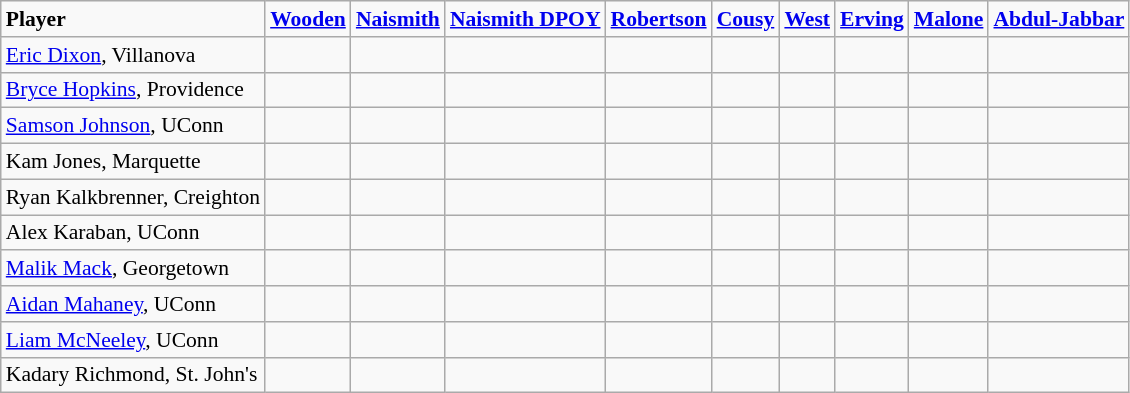<table class="wikitable" style="white-space:nowrap; font-size:90%;">
<tr>
<td><strong>Player</strong></td>
<td><strong><a href='#'>Wooden</a></strong></td>
<td><strong><a href='#'>Naismith</a></strong></td>
<td><strong><a href='#'>Naismith DPOY</a></strong></td>
<td><strong><a href='#'>Robertson</a></strong></td>
<td><strong><a href='#'>Cousy</a></strong></td>
<td><a href='#'><strong>West</strong></a></td>
<td><strong><a href='#'>Erving</a></strong></td>
<td><strong><a href='#'>Malone</a></strong></td>
<td><strong><a href='#'>Abdul-Jabbar</a></strong></td>
</tr>
<tr>
<td><a href='#'>Eric Dixon</a>, Villanova</td>
<td></td>
<td></td>
<td></td>
<td></td>
<td></td>
<td></td>
<td></td>
<td></td>
<td></td>
</tr>
<tr>
<td><a href='#'>Bryce Hopkins</a>, Providence</td>
<td></td>
<td></td>
<td></td>
<td></td>
<td></td>
<td></td>
<td></td>
<td></td>
<td></td>
</tr>
<tr>
<td><a href='#'>Samson Johnson</a>, UConn</td>
<td></td>
<td></td>
<td></td>
<td></td>
<td></td>
<td></td>
<td></td>
<td></td>
<td></td>
</tr>
<tr>
<td>Kam Jones, Marquette</td>
<td></td>
<td></td>
<td></td>
<td></td>
<td></td>
<td></td>
<td></td>
<td></td>
</tr>
<tr>
<td>Ryan Kalkbrenner, Creighton</td>
<td></td>
<td></td>
<td></td>
<td></td>
<td></td>
<td></td>
<td></td>
<td></td>
<td></td>
</tr>
<tr>
<td>Alex Karaban, UConn</td>
<td></td>
<td></td>
<td></td>
<td></td>
<td></td>
<td></td>
<td></td>
<td></td>
<td></td>
</tr>
<tr>
<td><a href='#'>Malik Mack</a>, Georgetown</td>
<td></td>
<td></td>
<td></td>
<td></td>
<td></td>
<td></td>
<td></td>
<td></td>
<td></td>
</tr>
<tr>
<td><a href='#'>Aidan Mahaney</a>, UConn</td>
<td></td>
<td></td>
<td></td>
<td></td>
<td></td>
<td></td>
<td></td>
<td></td>
<td></td>
</tr>
<tr>
<td><a href='#'>Liam McNeeley</a>, UConn</td>
<td></td>
<td></td>
<td></td>
<td></td>
<td></td>
<td></td>
<td></td>
<td></td>
<td></td>
</tr>
<tr>
<td>Kadary Richmond, St. John's</td>
<td></td>
<td></td>
<td></td>
<td></td>
<td></td>
<td></td>
<td></td>
<td></td>
<td></td>
</tr>
</table>
